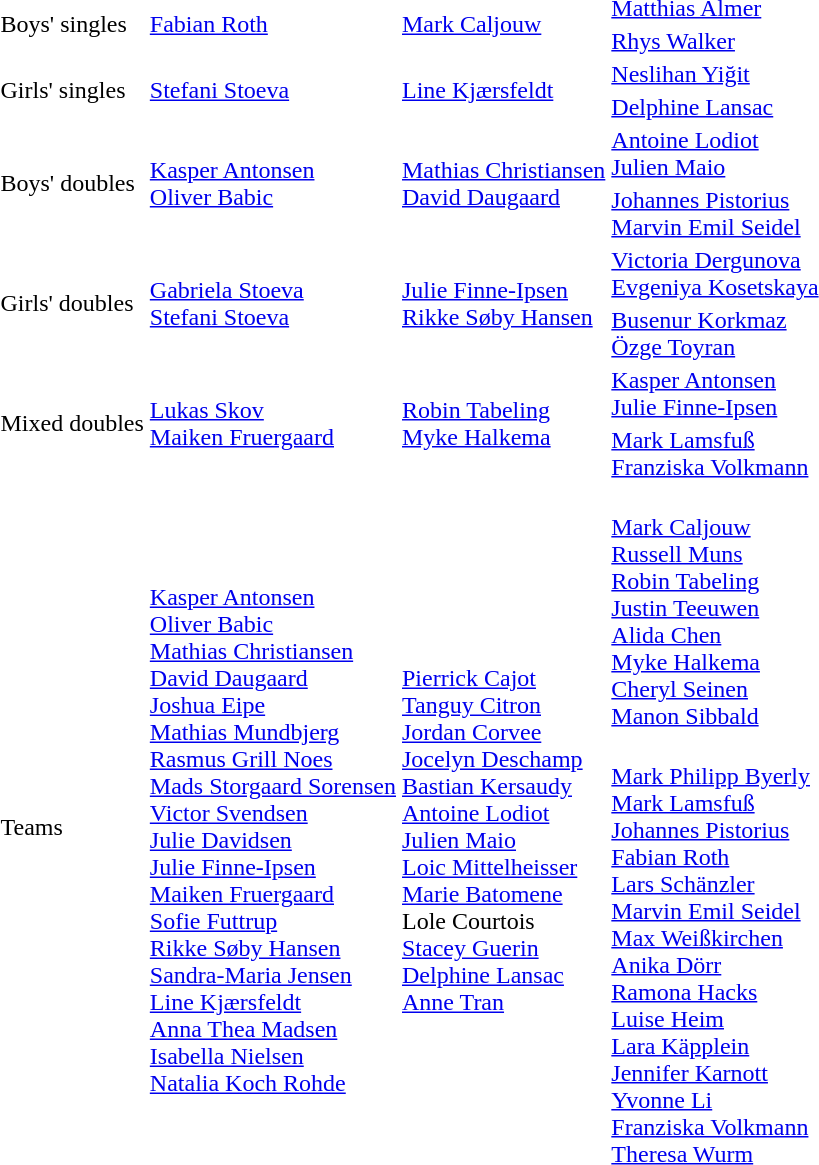<table>
<tr>
<td rowspan=2>Boys' singles</td>
<td rowspan=2> <a href='#'>Fabian Roth</a></td>
<td rowspan=2> <a href='#'>Mark Caljouw</a></td>
<td> <a href='#'>Matthias Almer</a></td>
</tr>
<tr>
<td> <a href='#'>Rhys Walker</a></td>
</tr>
<tr>
<td rowspan=2>Girls' singles</td>
<td rowspan=2> <a href='#'>Stefani Stoeva</a></td>
<td rowspan=2> <a href='#'>Line Kjærsfeldt</a></td>
<td> <a href='#'>Neslihan Yiğit</a></td>
</tr>
<tr>
<td> <a href='#'>Delphine Lansac</a></td>
</tr>
<tr>
<td rowspan=2>Boys' doubles</td>
<td rowspan=2> <a href='#'>Kasper Antonsen</a><br> <a href='#'>Oliver Babic</a></td>
<td rowspan=2> <a href='#'>Mathias Christiansen</a><br> <a href='#'>David Daugaard</a></td>
<td> <a href='#'>Antoine Lodiot</a><br> <a href='#'>Julien Maio</a></td>
</tr>
<tr>
<td> <a href='#'>Johannes Pistorius</a><br> <a href='#'>Marvin Emil Seidel</a></td>
</tr>
<tr>
<td rowspan=2>Girls' doubles</td>
<td rowspan=2> <a href='#'>Gabriela Stoeva</a><br> <a href='#'>Stefani Stoeva</a></td>
<td rowspan=2> <a href='#'>Julie Finne-Ipsen</a><br> <a href='#'>Rikke Søby Hansen</a></td>
<td> <a href='#'>Victoria Dergunova</a><br> <a href='#'>Evgeniya Kosetskaya</a></td>
</tr>
<tr>
<td> <a href='#'>Busenur Korkmaz</a><br> <a href='#'>Özge Toyran</a></td>
</tr>
<tr>
<td rowspan=2>Mixed doubles</td>
<td rowspan=2> <a href='#'>Lukas Skov</a><br> <a href='#'>Maiken Fruergaard</a></td>
<td rowspan=2> <a href='#'>Robin Tabeling</a><br> <a href='#'>Myke Halkema</a></td>
<td> <a href='#'>Kasper Antonsen</a><br> <a href='#'>Julie Finne-Ipsen</a></td>
</tr>
<tr>
<td> <a href='#'>Mark Lamsfuß</a><br> <a href='#'>Franziska Volkmann</a></td>
</tr>
<tr>
<td rowspan=2>Teams</td>
<td rowspan=2><br><a href='#'>Kasper Antonsen</a><br><a href='#'>Oliver Babic</a><br><a href='#'>Mathias Christiansen</a><br><a href='#'>David Daugaard</a><br><a href='#'>Joshua Eipe</a><br><a href='#'>Mathias Mundbjerg</a><br><a href='#'>Rasmus Grill Noes</a><br><a href='#'>Mads Storgaard Sorensen</a><br><a href='#'>Victor Svendsen</a><br><a href='#'>Julie Davidsen</a><br><a href='#'>Julie Finne-Ipsen</a><br><a href='#'>Maiken Fruergaard</a><br><a href='#'>Sofie Futtrup</a><br><a href='#'>Rikke Søby Hansen</a><br><a href='#'>Sandra-Maria Jensen</a><br><a href='#'>Line Kjærsfeldt</a><br><a href='#'>Anna Thea Madsen</a><br><a href='#'>Isabella Nielsen</a><br><a href='#'>Natalia Koch Rohde</a></td>
<td rowspan=2><br><a href='#'>Pierrick Cajot</a><br><a href='#'>Tanguy Citron</a><br><a href='#'>Jordan Corvee</a><br><a href='#'>Jocelyn Deschamp</a><br><a href='#'>Bastian Kersaudy</a><br><a href='#'>Antoine Lodiot</a><br><a href='#'>Julien Maio</a><br><a href='#'>Loic Mittelheisser</a><br><a href='#'>Marie Batomene</a><br>Lole Courtois<br><a href='#'>Stacey Guerin</a><br><a href='#'>Delphine Lansac</a><br><a href='#'>Anne Tran</a></td>
<td><br><a href='#'>Mark Caljouw</a><br><a href='#'>Russell Muns</a><br><a href='#'>Robin Tabeling</a><br><a href='#'>Justin Teeuwen</a><br><a href='#'>Alida Chen</a><br><a href='#'>Myke Halkema</a><br><a href='#'>Cheryl Seinen</a><br><a href='#'>Manon Sibbald</a></td>
</tr>
<tr>
<td><br><a href='#'>Mark Philipp Byerly</a><br><a href='#'>Mark Lamsfuß</a><br><a href='#'>Johannes Pistorius</a><br><a href='#'>Fabian Roth</a><br><a href='#'>Lars Schänzler</a><br><a href='#'>Marvin Emil Seidel</a><br><a href='#'>Max Weißkirchen</a><br><a href='#'>Anika Dörr</a><br><a href='#'>Ramona Hacks</a><br><a href='#'>Luise Heim</a><br><a href='#'>Lara Käpplein</a><br><a href='#'>Jennifer Karnott</a><br><a href='#'>Yvonne Li</a><br><a href='#'>Franziska Volkmann</a><br><a href='#'>Theresa Wurm</a></td>
</tr>
</table>
